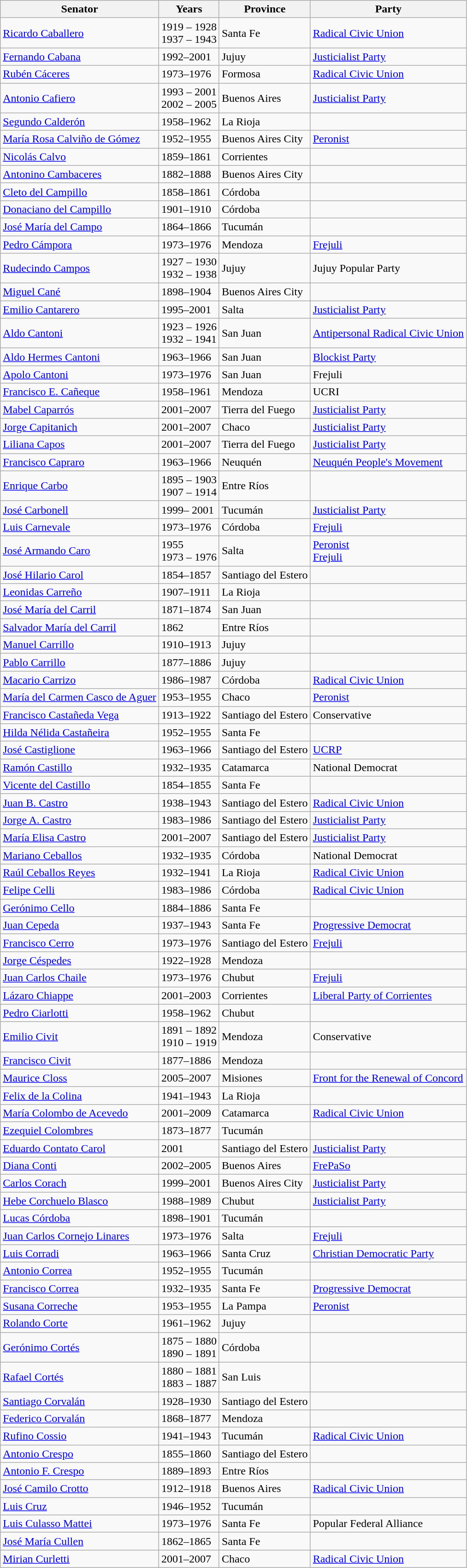<table class=wikitable>
<tr>
<th>Senator</th>
<th>Years</th>
<th>Province</th>
<th>Party</th>
</tr>
<tr>
<td><a href='#'>Ricardo Caballero</a></td>
<td>1919 – 1928<br>1937 – 1943</td>
<td>Santa Fe</td>
<td><a href='#'>Radical Civic Union</a></td>
</tr>
<tr>
<td><a href='#'>Fernando Cabana</a></td>
<td>1992–2001</td>
<td>Jujuy</td>
<td><a href='#'>Justicialist Party</a></td>
</tr>
<tr>
<td><a href='#'>Rubén Cáceres</a></td>
<td>1973–1976</td>
<td>Formosa</td>
<td><a href='#'>Radical Civic Union</a></td>
</tr>
<tr>
<td><a href='#'>Antonio Cafiero</a></td>
<td>1993 – 2001<br>2002 – 2005</td>
<td>Buenos Aires</td>
<td><a href='#'>Justicialist Party</a></td>
</tr>
<tr>
<td><a href='#'>Segundo Calderón</a></td>
<td>1958–1962</td>
<td>La Rioja</td>
<td></td>
</tr>
<tr>
<td><a href='#'>María Rosa Calviño de Gómez</a></td>
<td>1952–1955</td>
<td>Buenos Aires City</td>
<td><a href='#'>Peronist</a></td>
</tr>
<tr>
<td><a href='#'>Nicolás Calvo</a></td>
<td>1859–1861</td>
<td>Corrientes</td>
<td></td>
</tr>
<tr>
<td><a href='#'>Antonino Cambaceres</a></td>
<td>1882–1888</td>
<td>Buenos Aires City</td>
<td></td>
</tr>
<tr>
<td><a href='#'>Cleto del Campillo</a></td>
<td>1858–1861</td>
<td>Córdoba</td>
<td></td>
</tr>
<tr>
<td><a href='#'>Donaciano del Campillo</a></td>
<td>1901–1910</td>
<td>Córdoba</td>
<td></td>
</tr>
<tr>
<td><a href='#'>José María del Campo</a></td>
<td>1864–1866</td>
<td>Tucumán</td>
<td></td>
</tr>
<tr>
<td><a href='#'>Pedro Cámpora</a></td>
<td>1973–1976</td>
<td>Mendoza</td>
<td><a href='#'>Frejuli</a></td>
</tr>
<tr>
<td><a href='#'>Rudecindo Campos</a></td>
<td>1927 – 1930<br>1932 – 1938</td>
<td>Jujuy</td>
<td>Jujuy Popular Party</td>
</tr>
<tr>
<td><a href='#'>Miguel Cané</a></td>
<td>1898–1904</td>
<td>Buenos Aires City</td>
<td></td>
</tr>
<tr>
<td><a href='#'>Emilio Cantarero</a></td>
<td>1995–2001</td>
<td>Salta</td>
<td><a href='#'>Justicialist Party</a></td>
</tr>
<tr>
<td><a href='#'>Aldo Cantoni</a></td>
<td>1923 – 1926<br>1932 – 1941</td>
<td>San Juan</td>
<td><a href='#'>Antipersonal Radical Civic Union</a></td>
</tr>
<tr>
<td><a href='#'>Aldo Hermes Cantoni</a></td>
<td>1963–1966</td>
<td>San Juan</td>
<td><a href='#'>Blockist Party</a></td>
</tr>
<tr>
<td><a href='#'>Apolo Cantoni</a></td>
<td>1973–1976</td>
<td>San Juan</td>
<td>Frejuli</td>
</tr>
<tr>
<td><a href='#'>Francisco E. Cañeque</a></td>
<td>1958–1961</td>
<td>Mendoza</td>
<td>UCRI</td>
</tr>
<tr>
<td><a href='#'>Mabel Caparrós</a></td>
<td>2001–2007</td>
<td>Tierra del Fuego</td>
<td><a href='#'>Justicialist Party</a></td>
</tr>
<tr>
<td><a href='#'>Jorge Capitanich</a></td>
<td>2001–2007</td>
<td>Chaco</td>
<td><a href='#'>Justicialist Party</a></td>
</tr>
<tr>
<td><a href='#'>Liliana Capos</a></td>
<td>2001–2007</td>
<td>Tierra del Fuego</td>
<td><a href='#'>Justicialist Party</a></td>
</tr>
<tr>
<td><a href='#'>Francisco Capraro</a></td>
<td>1963–1966</td>
<td>Neuquén</td>
<td><a href='#'>Neuquén People's Movement</a></td>
</tr>
<tr>
<td><a href='#'>Enrique Carbo</a></td>
<td>1895 – 1903<br>1907 – 1914</td>
<td>Entre Ríos</td>
<td></td>
</tr>
<tr>
<td><a href='#'>José Carbonell</a></td>
<td>1999– 2001</td>
<td>Tucumán</td>
<td><a href='#'>Justicialist Party</a></td>
</tr>
<tr>
<td><a href='#'>Luis Carnevale</a></td>
<td>1973–1976</td>
<td>Córdoba</td>
<td><a href='#'>Frejuli</a></td>
</tr>
<tr>
<td><a href='#'>José Armando Caro</a></td>
<td>1955<br>1973 – 1976</td>
<td>Salta</td>
<td><a href='#'>Peronist</a><br><a href='#'>Frejuli</a></td>
</tr>
<tr>
<td><a href='#'>José Hilario Carol</a></td>
<td>1854–1857</td>
<td>Santiago del Estero</td>
<td></td>
</tr>
<tr>
<td><a href='#'>Leonidas Carreño</a></td>
<td>1907–1911</td>
<td>La Rioja</td>
<td></td>
</tr>
<tr>
<td><a href='#'>José María del Carril</a></td>
<td>1871–1874</td>
<td>San Juan</td>
<td></td>
</tr>
<tr>
<td><a href='#'>Salvador María del Carril</a></td>
<td>1862</td>
<td>Entre Ríos</td>
<td></td>
</tr>
<tr>
<td><a href='#'>Manuel Carrillo</a></td>
<td>1910–1913</td>
<td>Jujuy</td>
<td></td>
</tr>
<tr>
<td><a href='#'>Pablo Carrillo</a></td>
<td>1877–1886</td>
<td>Jujuy</td>
<td></td>
</tr>
<tr>
<td><a href='#'>Macario Carrizo</a></td>
<td>1986–1987</td>
<td>Córdoba</td>
<td><a href='#'>Radical Civic Union</a></td>
</tr>
<tr>
<td><a href='#'>María del Carmen Casco de Aguer</a></td>
<td>1953–1955</td>
<td>Chaco</td>
<td><a href='#'>Peronist</a></td>
</tr>
<tr>
<td><a href='#'>Francisco Castañeda Vega</a></td>
<td>1913–1922</td>
<td>Santiago del Estero</td>
<td>Conservative</td>
</tr>
<tr>
<td><a href='#'>Hilda Nélida Castañeira</a></td>
<td>1952–1955</td>
<td>Santa Fe</td>
<td></td>
</tr>
<tr>
<td><a href='#'>José Castiglione</a></td>
<td>1963–1966</td>
<td>Santiago del Estero</td>
<td><a href='#'>UCRP</a></td>
</tr>
<tr>
<td><a href='#'>Ramón Castillo</a></td>
<td>1932–1935</td>
<td>Catamarca</td>
<td>National Democrat</td>
</tr>
<tr>
<td><a href='#'>Vicente del Castillo</a></td>
<td>1854–1855</td>
<td>Santa Fe</td>
<td></td>
</tr>
<tr>
<td><a href='#'>Juan B. Castro</a></td>
<td>1938–1943</td>
<td>Santiago del Estero</td>
<td><a href='#'>Radical Civic Union</a></td>
</tr>
<tr>
<td><a href='#'>Jorge A. Castro</a></td>
<td>1983–1986</td>
<td>Santiago del Estero</td>
<td><a href='#'>Justicialist Party</a></td>
</tr>
<tr>
<td><a href='#'>María Elisa Castro</a></td>
<td>2001–2007</td>
<td>Santiago del Estero</td>
<td><a href='#'>Justicialist Party</a></td>
</tr>
<tr>
<td><a href='#'>Mariano Ceballos</a></td>
<td>1932–1935</td>
<td>Córdoba</td>
<td>National Democrat</td>
</tr>
<tr>
<td><a href='#'>Raúl Ceballos Reyes</a></td>
<td>1932–1941</td>
<td>La Rioja</td>
<td><a href='#'>Radical Civic Union</a></td>
</tr>
<tr>
<td><a href='#'>Felipe Celli</a></td>
<td>1983–1986</td>
<td>Córdoba</td>
<td><a href='#'>Radical Civic Union</a></td>
</tr>
<tr>
<td><a href='#'>Gerónimo Cello</a></td>
<td>1884–1886</td>
<td>Santa Fe</td>
<td></td>
</tr>
<tr>
<td><a href='#'>Juan Cepeda</a></td>
<td>1937–1943</td>
<td>Santa Fe</td>
<td><a href='#'>Progressive Democrat</a></td>
</tr>
<tr>
<td><a href='#'>Francisco Cerro</a></td>
<td>1973–1976</td>
<td>Santiago del Estero</td>
<td><a href='#'>Frejuli</a></td>
</tr>
<tr>
<td><a href='#'>Jorge Céspedes</a></td>
<td>1922–1928</td>
<td>Mendoza</td>
<td></td>
</tr>
<tr>
<td><a href='#'>Juan Carlos Chaile</a></td>
<td>1973–1976</td>
<td>Chubut</td>
<td><a href='#'>Frejuli</a></td>
</tr>
<tr>
<td><a href='#'>Lázaro Chiappe</a></td>
<td>2001–2003</td>
<td>Corrientes</td>
<td><a href='#'>Liberal Party of Corrientes</a></td>
</tr>
<tr>
<td><a href='#'>Pedro Ciarlotti</a></td>
<td>1958–1962</td>
<td>Chubut</td>
<td></td>
</tr>
<tr>
<td><a href='#'>Emilio Civit</a></td>
<td>1891 – 1892<br>1910 – 1919</td>
<td>Mendoza</td>
<td>Conservative</td>
</tr>
<tr>
<td><a href='#'>Francisco Civit</a></td>
<td>1877–1886</td>
<td>Mendoza</td>
<td></td>
</tr>
<tr>
<td><a href='#'>Maurice Closs</a></td>
<td>2005–2007</td>
<td>Misiones</td>
<td><a href='#'>Front for the Renewal of Concord</a></td>
</tr>
<tr>
<td><a href='#'>Felix de la Colina</a></td>
<td>1941–1943</td>
<td>La Rioja</td>
<td></td>
</tr>
<tr>
<td><a href='#'>María Colombo de Acevedo</a></td>
<td>2001–2009</td>
<td>Catamarca</td>
<td><a href='#'>Radical Civic Union</a></td>
</tr>
<tr>
<td><a href='#'>Ezequiel Colombres</a></td>
<td>1873–1877</td>
<td>Tucumán</td>
<td></td>
</tr>
<tr>
<td><a href='#'>Eduardo Contato Carol</a></td>
<td>2001</td>
<td>Santiago del Estero</td>
<td><a href='#'>Justicialist Party</a></td>
</tr>
<tr>
<td><a href='#'>Diana Conti</a></td>
<td>2002–2005</td>
<td>Buenos Aires</td>
<td><a href='#'>FrePaSo</a></td>
</tr>
<tr>
<td><a href='#'>Carlos Corach</a></td>
<td>1999–2001</td>
<td>Buenos Aires City</td>
<td><a href='#'>Justicialist Party</a></td>
</tr>
<tr>
<td><a href='#'>Hebe Corchuelo Blasco</a></td>
<td>1988–1989</td>
<td>Chubut</td>
<td><a href='#'>Justicialist Party</a></td>
</tr>
<tr>
<td><a href='#'>Lucas Córdoba</a></td>
<td>1898–1901</td>
<td>Tucumán</td>
<td></td>
</tr>
<tr>
<td><a href='#'>Juan Carlos Cornejo Linares</a></td>
<td>1973–1976</td>
<td>Salta</td>
<td><a href='#'>Frejuli</a></td>
</tr>
<tr>
<td><a href='#'>Luis Corradi</a></td>
<td>1963–1966</td>
<td>Santa Cruz</td>
<td><a href='#'>Christian Democratic Party</a></td>
</tr>
<tr>
<td><a href='#'>Antonio Correa</a></td>
<td>1952–1955</td>
<td>Tucumán</td>
<td></td>
</tr>
<tr>
<td><a href='#'>Francisco Correa</a></td>
<td>1932–1935</td>
<td>Santa Fe</td>
<td><a href='#'>Progressive Democrat</a></td>
</tr>
<tr>
<td><a href='#'>Susana Correche</a></td>
<td>1953–1955</td>
<td>La Pampa</td>
<td><a href='#'>Peronist</a></td>
</tr>
<tr>
<td><a href='#'>Rolando Corte</a></td>
<td>1961–1962</td>
<td>Jujuy</td>
<td></td>
</tr>
<tr>
<td><a href='#'>Gerónimo Cortés</a></td>
<td>1875 – 1880<br>1890 – 1891</td>
<td>Córdoba</td>
<td></td>
</tr>
<tr>
<td><a href='#'>Rafael Cortés</a></td>
<td>1880 – 1881<br>1883 – 1887</td>
<td>San Luis</td>
<td></td>
</tr>
<tr>
<td><a href='#'>Santiago Corvalán</a></td>
<td>1928–1930</td>
<td>Santiago del Estero</td>
<td></td>
</tr>
<tr>
<td><a href='#'>Federico Corvalán</a></td>
<td>1868–1877</td>
<td>Mendoza</td>
<td></td>
</tr>
<tr>
<td><a href='#'>Rufino Cossio</a></td>
<td>1941–1943</td>
<td>Tucumán</td>
<td><a href='#'>Radical Civic Union</a></td>
</tr>
<tr>
<td><a href='#'>Antonio Crespo</a></td>
<td>1855–1860</td>
<td>Santiago del Estero</td>
<td></td>
</tr>
<tr>
<td><a href='#'>Antonio F. Crespo</a></td>
<td>1889–1893</td>
<td>Entre Ríos</td>
<td></td>
</tr>
<tr>
<td><a href='#'>José Camilo Crotto</a></td>
<td>1912–1918</td>
<td>Buenos Aires</td>
<td><a href='#'>Radical Civic Union</a></td>
</tr>
<tr>
<td><a href='#'>Luis Cruz</a></td>
<td>1946–1952</td>
<td>Tucumán</td>
<td></td>
</tr>
<tr>
<td><a href='#'>Luis Culasso Mattei</a></td>
<td>1973–1976</td>
<td>Santa Fe</td>
<td>Popular Federal Alliance</td>
</tr>
<tr>
<td><a href='#'>José María Cullen</a></td>
<td>1862–1865</td>
<td>Santa Fe</td>
<td></td>
</tr>
<tr>
<td><a href='#'>Mirian Curletti</a></td>
<td>2001–2007</td>
<td>Chaco</td>
<td><a href='#'>Radical Civic Union</a></td>
</tr>
</table>
